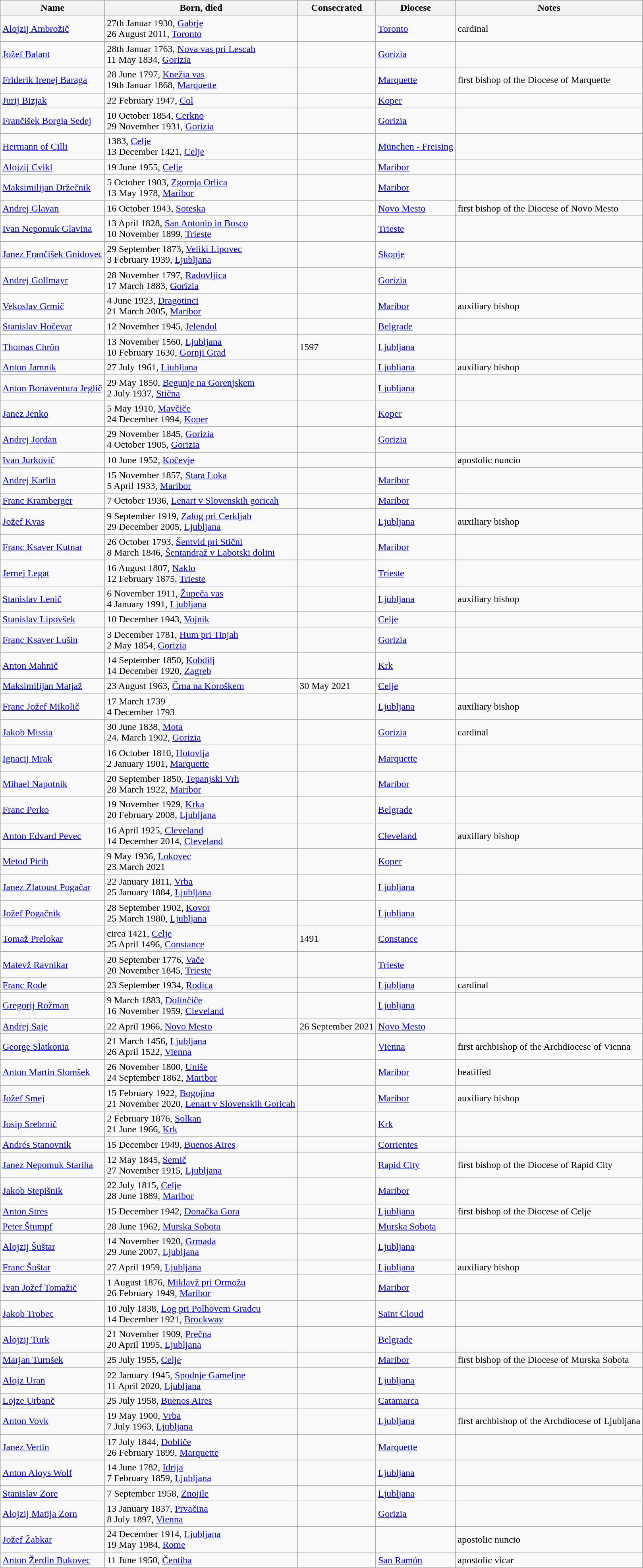<table class="wikitable sortable">
<tr>
<th>Name</th>
<th>Born, died</th>
<th>Consecrated</th>
<th>Diocese</th>
<th>Notes</th>
</tr>
<tr>
<td><a href='#'>Alojzij Ambrožič</a></td>
<td>27th Januar 1930, <a href='#'>Gabrje</a><br>26 August 2011, <a href='#'>Toronto</a></td>
<td></td>
<td><a href='#'>Toronto</a></td>
<td>cardinal</td>
</tr>
<tr>
<td><a href='#'>Jožef Balant</a></td>
<td>28th Januar 1763, <a href='#'>Nova vas pri Lescah</a><br>11 May 1834, <a href='#'>Gorizia</a></td>
<td></td>
<td><a href='#'>Gorizia</a></td>
<td></td>
</tr>
<tr>
<td><a href='#'>Friderik Irenej Baraga</a></td>
<td>28 June 1797, <a href='#'>Knežja vas</a><br>19th Januar 1868, <a href='#'>Marquette</a></td>
<td></td>
<td><a href='#'>Marquette</a></td>
<td>first bishop of the Diocese of Marquette</td>
</tr>
<tr>
<td><a href='#'>Jurij Bizjak</a></td>
<td>22 February 1947, <a href='#'>Col</a></td>
<td></td>
<td><a href='#'>Koper</a></td>
</tr>
<tr>
<td><a href='#'>Frančišek Borgia Sedej</a></td>
<td>10 October 1854, <a href='#'>Cerkno</a><br>29 November 1931, <a href='#'>Gorizia</a></td>
<td></td>
<td><a href='#'>Gorizia</a></td>
<td></td>
</tr>
<tr>
<td><a href='#'>Hermann of Cilli</a></td>
<td>1383, <a href='#'>Celje</a><br>13 December 1421, <a href='#'>Celje</a></td>
<td></td>
<td><a href='#'>München - Freising</a></td>
<td></td>
</tr>
<tr>
<td><a href='#'>Alojzij Cvikl</a></td>
<td>19 June 1955, <a href='#'>Celje</a></td>
<td></td>
<td><a href='#'>Maribor</a></td>
<td></td>
</tr>
<tr>
<td><a href='#'>Maksimilijan Držečnik</a></td>
<td>5 October 1903, <a href='#'>Zgornja Orlica</a><br>13 May 1978, <a href='#'>Maribor</a></td>
<td></td>
<td><a href='#'>Maribor</a></td>
<td></td>
</tr>
<tr>
<td><a href='#'>Andrej Glavan</a></td>
<td>16 October 1943, <a href='#'>Soteska</a></td>
<td></td>
<td><a href='#'>Novo Mesto</a></td>
<td>first bishop of the Diocese of Novo Mesto</td>
</tr>
<tr>
<td><a href='#'>Ivan Nepomuk Glavina</a></td>
<td>13 April 1828, <a href='#'>San Antonio in Bosco</a><br>10 November 1899, <a href='#'>Trieste</a></td>
<td></td>
<td><a href='#'>Trieste</a></td>
<td></td>
</tr>
<tr>
<td><a href='#'>Janez Frančišek Gnidovec</a></td>
<td>29 September 1873, <a href='#'>Veliki Lipovec</a><br>3 February 1939, <a href='#'>Ljubljana</a></td>
<td></td>
<td><a href='#'>Skopje</a></td>
<td></td>
</tr>
<tr>
<td><a href='#'>Andrej Gollmayr</a></td>
<td>28 November 1797, <a href='#'>Radovljica</a><br>17 March 1883, <a href='#'>Gorizia</a></td>
<td></td>
<td><a href='#'>Gorizia</a></td>
<td></td>
</tr>
<tr>
<td><a href='#'>Vekoslav Grmič</a></td>
<td>4 June 1923, <a href='#'>Dragotinci</a><br>21 March 2005, <a href='#'>Maribor</a></td>
<td></td>
<td><a href='#'>Maribor</a></td>
<td>auxiliary bishop</td>
</tr>
<tr>
<td><a href='#'>Stanislav Hočevar</a></td>
<td>12 November 1945, <a href='#'>Jelendol</a></td>
<td></td>
<td><a href='#'>Belgrade</a></td>
<td></td>
</tr>
<tr>
<td><a href='#'>Thomas Chrön</a></td>
<td>13 November 1560, <a href='#'>Ljubljana</a><br>10 February 1630, <a href='#'>Gornji Grad</a></td>
<td>1597</td>
<td><a href='#'>Ljubljana</a></td>
<td></td>
</tr>
<tr>
<td><a href='#'>Anton Jamnik</a></td>
<td>27 July 1961, <a href='#'>Ljubljana</a></td>
<td></td>
<td><a href='#'>Ljubljana</a></td>
<td>auxiliary bishop</td>
</tr>
<tr>
<td><a href='#'>Anton Bonaventura Jeglič</a></td>
<td>29 May 1850, <a href='#'>Begunje na Gorenjskem</a><br>2 July 1937, <a href='#'>Stična</a></td>
<td></td>
<td><a href='#'>Ljubljana</a></td>
<td></td>
</tr>
<tr>
<td><a href='#'>Janez Jenko</a></td>
<td>5 May 1910, <a href='#'>Mavčiče</a><br>24 December 1994, <a href='#'>Koper</a></td>
<td></td>
<td><a href='#'>Koper</a></td>
<td></td>
</tr>
<tr>
<td><a href='#'>Andrej Jordan</a></td>
<td>29 November 1845, <a href='#'>Gorizia</a><br>4 October 1905, <a href='#'>Gorizia</a></td>
<td></td>
<td><a href='#'>Gorizia</a></td>
<td></td>
</tr>
<tr>
<td><a href='#'>Ivan Jurkovič</a></td>
<td>10 June 1952, <a href='#'>Kočevje</a></td>
<td></td>
<td></td>
<td>apostolic nuncio</td>
</tr>
<tr>
<td><a href='#'>Andrej Karlin</a></td>
<td>15 November 1857, <a href='#'>Stara Loka</a><br>5 April 1933, <a href='#'>Maribor</a></td>
<td></td>
<td><a href='#'>Maribor</a></td>
<td></td>
</tr>
<tr>
<td><a href='#'>Franc Kramberger</a></td>
<td>7 October 1936, <a href='#'>Lenart v Slovenskih goricah</a></td>
<td></td>
<td><a href='#'>Maribor</a></td>
<td></td>
</tr>
<tr>
<td><a href='#'>Jožef Kvas</a></td>
<td>9 September 1919, <a href='#'>Zalog pri Cerkljah</a><br>29 December 2005, <a href='#'>Ljubljana</a></td>
<td></td>
<td><a href='#'>Ljubljana</a></td>
<td>auxiliary bishop</td>
</tr>
<tr>
<td><a href='#'>Franc Ksaver Kutnar</a></td>
<td>26 October 1793, <a href='#'>Šentvid pri Stični</a><br>8 March 1846, <a href='#'>Šentandraž v Labotski dolini</a></td>
<td></td>
<td><a href='#'>Maribor</a></td>
<td></td>
</tr>
<tr>
<td><a href='#'>Jernej Legat</a></td>
<td>16 August 1807, <a href='#'>Naklo</a><br>12 February 1875, <a href='#'>Trieste</a></td>
<td></td>
<td><a href='#'>Trieste</a></td>
<td></td>
</tr>
<tr>
<td><a href='#'>Stanislav Lenič</a></td>
<td>6 November 1911, <a href='#'>Župeča vas</a><br>4 January 1991, <a href='#'>Ljubljana</a></td>
<td></td>
<td><a href='#'>Ljubljana</a></td>
<td>auxiliary bishop</td>
</tr>
<tr>
<td><a href='#'>Stanislav Lipovšek</a></td>
<td>10 December 1943, <a href='#'>Vojnik</a></td>
<td></td>
<td><a href='#'>Celje</a></td>
<td></td>
</tr>
<tr>
<td><a href='#'>Franc Ksaver Lušin</a></td>
<td>3 December 1781, <a href='#'>Hum pri Tinjah</a><br>2 May 1854, <a href='#'>Gorizia</a></td>
<td></td>
<td><a href='#'>Gorizia</a></td>
<td></td>
</tr>
<tr>
<td><a href='#'>Anton Mahnič</a></td>
<td>14 September 1850, <a href='#'>Kobdilj</a><br>14 December 1920, <a href='#'>Zagreb</a></td>
<td></td>
<td><a href='#'>Krk</a></td>
</tr>
<tr>
<td><a href='#'>Maksimilijan Matjaž</a></td>
<td>23 August 1963, <a href='#'>Črna na Koroškem</a></td>
<td>30 May 2021</td>
<td><a href='#'>Celje</a></td>
<td></td>
</tr>
<tr>
<td><a href='#'>Franc Jožef Mikolič</a></td>
<td>17 March 1739<br>4 December 1793</td>
<td></td>
<td><a href='#'>Ljubljana</a></td>
<td>auxiliary bishop</td>
</tr>
<tr>
<td><a href='#'>Jakob Missia</a></td>
<td>30 June 1838, <a href='#'>Mota</a><br>24. March 1902, <a href='#'>Gorizia</a></td>
<td></td>
<td><a href='#'>Gorizia</a></td>
<td>cardinal</td>
</tr>
<tr>
<td><a href='#'>Ignacij Mrak</a></td>
<td>16 October 1810, <a href='#'>Hotovlja</a><br>2 January 1901, <a href='#'>Marquette</a></td>
<td></td>
<td><a href='#'>Marquette</a></td>
<td></td>
</tr>
<tr>
<td><a href='#'>Mihael Napotnik</a></td>
<td>20 September 1850, <a href='#'>Tepanjski Vrh</a><br>28 March 1922, <a href='#'>Maribor</a></td>
<td></td>
<td><a href='#'>Maribor</a></td>
<td></td>
</tr>
<tr>
<td><a href='#'>Franc Perko</a></td>
<td>19 November 1929, <a href='#'>Krka</a><br>20 February 2008, <a href='#'>Ljubljana</a></td>
<td></td>
<td><a href='#'>Belgrade</a></td>
<td></td>
</tr>
<tr>
<td><a href='#'>Anton Edvard Pevec</a></td>
<td>16 April 1925, <a href='#'>Cleveland</a><br>14 December 2014, <a href='#'>Cleveland</a></td>
<td></td>
<td><a href='#'>Cleveland</a></td>
<td>auxiliary bishop</td>
</tr>
<tr>
<td><a href='#'>Metod Pirih</a></td>
<td>9 May 1936, <a href='#'>Lokovec</a><br>23 March 2021</td>
<td></td>
<td><a href='#'>Koper</a></td>
<td></td>
</tr>
<tr>
<td><a href='#'>Janez Zlatoust Pogačar</a></td>
<td>22 January 1811, <a href='#'>Vrba</a><br>25 January 1884, <a href='#'>Ljubljana</a></td>
<td></td>
<td><a href='#'>Ljubljana</a></td>
<td></td>
</tr>
<tr>
<td><a href='#'>Jožef Pogačnik</a></td>
<td>28 September 1902, <a href='#'>Kovor</a><br>25 March 1980, <a href='#'>Ljubljana</a></td>
<td></td>
<td><a href='#'>Ljubljana</a></td>
<td></td>
</tr>
<tr>
<td><a href='#'>Tomaž Prelokar</a></td>
<td>circa 1421, <a href='#'>Celje</a><br>25 April 1496, <a href='#'>Constance</a></td>
<td>1491</td>
<td><a href='#'>Constance</a></td>
<td></td>
</tr>
<tr>
<td><a href='#'>Matevž Ravnikar</a></td>
<td>20 September 1776, <a href='#'>Vače</a><br>20 November 1845, <a href='#'>Trieste</a></td>
<td></td>
<td><a href='#'>Trieste</a></td>
<td></td>
</tr>
<tr>
<td><a href='#'>Franc Rode</a></td>
<td>23 September 1934, <a href='#'>Rodica</a></td>
<td></td>
<td><a href='#'>Ljubljana</a></td>
<td>cardinal</td>
</tr>
<tr>
<td><a href='#'>Gregorij Rožman</a></td>
<td>9 March 1883, <a href='#'>Dolinčiče</a><br>16 November 1959, <a href='#'>Cleveland</a></td>
<td></td>
<td><a href='#'>Ljubljana</a></td>
<td></td>
</tr>
<tr>
<td><a href='#'>Andrej Saje</a></td>
<td>22 April 1966, <a href='#'>Novo Mesto</a></td>
<td>26 September 2021</td>
<td><a href='#'>Novo Mesto</a></td>
<td></td>
</tr>
<tr>
<td><a href='#'>George Slatkonia</a></td>
<td>21 March 1456, <a href='#'>Ljubljana</a><br>26 April 1522, <a href='#'>Vienna</a></td>
<td></td>
<td><a href='#'>Vienna</a></td>
<td>first archbishop of the Archdiocese of Vienna</td>
</tr>
<tr>
<td><a href='#'>Anton Martin Slomšek</a></td>
<td>26 November 1800, <a href='#'>Uniše</a><br>24 September 1862, <a href='#'>Maribor</a></td>
<td></td>
<td><a href='#'>Maribor</a></td>
<td>beatified</td>
</tr>
<tr>
<td><a href='#'>Jožef Smej</a></td>
<td>15 February 1922, <a href='#'>Bogojina</a><br>21 November 2020, <a href='#'>Lenart v Slovenskih Goricah</a></td>
<td></td>
<td><a href='#'>Maribor</a></td>
<td>auxiliary bishop</td>
</tr>
<tr>
<td><a href='#'>Josip Srebrnič</a></td>
<td>2 February 1876, <a href='#'>Solkan</a><br>21 June 1966, <a href='#'>Krk</a></td>
<td></td>
<td><a href='#'>Krk</a></td>
<td></td>
</tr>
<tr>
<td><a href='#'>Andrés Stanovnik</a></td>
<td>15 December 1949, <a href='#'>Buenos Aires</a></td>
<td></td>
<td><a href='#'>Corrientes</a></td>
<td></td>
</tr>
<tr>
<td><a href='#'>Janez Nepomuk Stariha</a></td>
<td>12 May 1845, <a href='#'>Semič</a><br>27 November 1915, <a href='#'>Ljubljana</a></td>
<td></td>
<td><a href='#'>Rapid City</a></td>
<td>first bishop of the Diocese of Rapid City</td>
</tr>
<tr>
<td><a href='#'>Jakob Stepišnik</a></td>
<td>22 July 1815, <a href='#'>Celje</a><br>28 June 1889, <a href='#'>Maribor</a></td>
<td></td>
<td><a href='#'>Maribor</a></td>
<td></td>
</tr>
<tr>
<td><a href='#'>Anton Stres</a></td>
<td>15 December 1942, <a href='#'>Donačka Gora</a></td>
<td></td>
<td><a href='#'>Ljubljana</a></td>
<td>first bishop of the Diocese of Celje</td>
</tr>
<tr>
<td><a href='#'>Peter Štumpf</a></td>
<td>28 June 1962, <a href='#'>Murska Sobota</a></td>
<td></td>
<td><a href='#'>Murska Sobota</a></td>
<td></td>
</tr>
<tr>
<td><a href='#'>Alojzij Šuštar</a></td>
<td>14 November 1920, <a href='#'>Grmada</a><br>29 June 2007, <a href='#'>Ljubljana</a></td>
<td></td>
<td><a href='#'>Ljubljana</a></td>
<td></td>
</tr>
<tr>
<td><a href='#'>Franc Šuštar</a></td>
<td>27 April 1959, <a href='#'>Ljubljana</a></td>
<td></td>
<td><a href='#'>Ljubljana</a></td>
<td>auxiliary bishop</td>
</tr>
<tr>
<td><a href='#'>Ivan Jožef Tomažič</a></td>
<td>1 August 1876, <a href='#'>Miklavž pri Ormožu</a><br>26 February 1949, <a href='#'>Maribor</a></td>
<td></td>
<td><a href='#'>Maribor</a></td>
<td></td>
</tr>
<tr>
<td><a href='#'>Jakob Trobec</a></td>
<td>10 July 1838, <a href='#'>Log pri Polhovem Gradcu</a><br>14 December 1921, <a href='#'>Brockway</a></td>
<td></td>
<td><a href='#'>Saint Cloud</a></td>
<td></td>
</tr>
<tr>
<td><a href='#'>Alojzij Turk</a></td>
<td>21 November 1909, <a href='#'>Prečna</a><br>20 April 1995, <a href='#'>Ljubljana</a></td>
<td></td>
<td><a href='#'>Belgrade</a></td>
<td></td>
</tr>
<tr>
<td><a href='#'>Marjan Turnšek</a></td>
<td>25 July 1955, <a href='#'>Celje</a></td>
<td></td>
<td><a href='#'>Maribor</a></td>
<td>first bishop of the Diocese of Murska Sobota</td>
</tr>
<tr>
<td><a href='#'>Alojz Uran</a></td>
<td>22 January 1945, <a href='#'>Spodnje Gameljne</a><br>11 April 2020, <a href='#'>Ljubljana</a></td>
<td></td>
<td><a href='#'>Ljubljana</a></td>
<td></td>
</tr>
<tr>
<td><a href='#'>Lojze Urbanč</a></td>
<td>25 July 1958, <a href='#'>Buenos Aires</a></td>
<td></td>
<td><a href='#'>Catamarca</a></td>
<td></td>
</tr>
<tr>
<td><a href='#'>Anton Vovk</a></td>
<td>19 May 1900, <a href='#'>Vrba</a><br>7 July 1963, <a href='#'>Ljubljana</a></td>
<td></td>
<td><a href='#'>Ljubljana</a></td>
<td>first archbishop of the Archdiocese of Ljubljana</td>
</tr>
<tr>
<td><a href='#'>Janez Vertin</a></td>
<td>17 July 1844, <a href='#'>Dobliče</a><br>26 February 1899, <a href='#'>Marquette</a></td>
<td></td>
<td><a href='#'>Marquette</a></td>
<td></td>
</tr>
<tr>
<td><a href='#'>Anton Aloys Wolf</a></td>
<td>14 June 1782, <a href='#'>Idrija</a><br>7 February 1859, <a href='#'>Ljubljana</a></td>
<td></td>
<td><a href='#'>Ljubljana</a></td>
<td></td>
</tr>
<tr>
<td><a href='#'>Stanislav Zore</a></td>
<td>7 September 1958, <a href='#'>Znojile</a></td>
<td></td>
<td><a href='#'>Ljubljana</a></td>
<td></td>
</tr>
<tr>
<td><a href='#'>Alojzij Matija Zorn</a></td>
<td>13 January 1837, <a href='#'>Prvačina</a><br>8 July 1897, <a href='#'>Vienna</a></td>
<td></td>
<td><a href='#'>Gorizia</a></td>
<td></td>
</tr>
<tr>
<td><a href='#'>Jožef Žabkar</a></td>
<td>24 December 1914, <a href='#'>Ljubljana</a><br>19 May 1984, <a href='#'>Rome</a></td>
<td></td>
<td></td>
<td>apostolic nuncio</td>
</tr>
<tr>
<td><a href='#'>Anton Žerdin Bukovec</a></td>
<td>11 June 1950, <a href='#'>Čentiba</a></td>
<td></td>
<td><a href='#'>San Ramón</a></td>
<td>apostolic vicar</td>
</tr>
</table>
